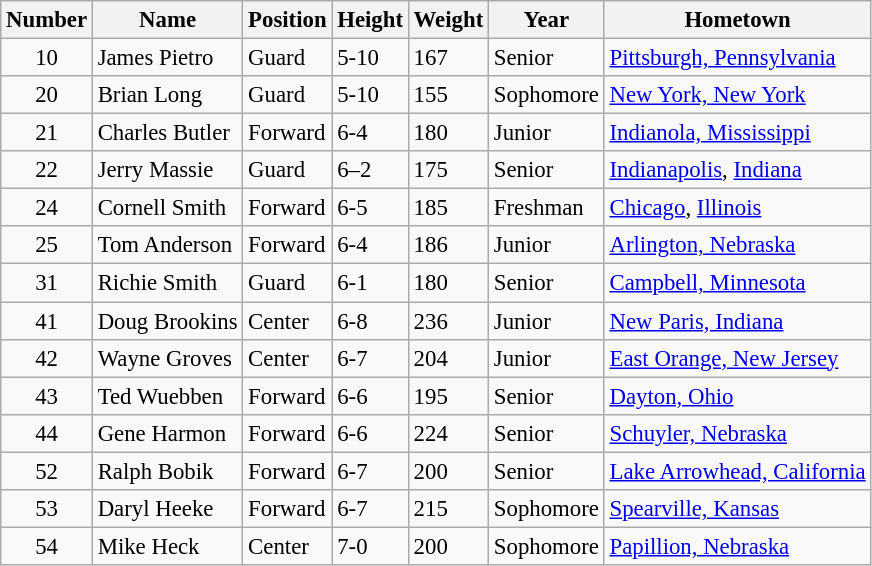<table class="wikitable" style="font-size: 95%;">
<tr>
<th>Number</th>
<th>Name</th>
<th>Position</th>
<th>Height</th>
<th>Weight</th>
<th>Year</th>
<th>Hometown</th>
</tr>
<tr>
<td align=center>10</td>
<td>James Pietro</td>
<td>Guard</td>
<td>5-10</td>
<td>167</td>
<td>Senior</td>
<td><a href='#'>Pittsburgh, Pennsylvania</a></td>
</tr>
<tr>
<td align=center>20</td>
<td>Brian Long</td>
<td>Guard</td>
<td>5-10</td>
<td>155</td>
<td>Sophomore</td>
<td><a href='#'>New York, New York</a></td>
</tr>
<tr>
<td align=center>21</td>
<td>Charles Butler</td>
<td>Forward</td>
<td>6-4</td>
<td>180</td>
<td>Junior</td>
<td><a href='#'>Indianola, Mississippi</a></td>
</tr>
<tr>
<td align=center>22</td>
<td>Jerry Massie</td>
<td>Guard</td>
<td>6–2</td>
<td>175</td>
<td>Senior</td>
<td><a href='#'>Indianapolis</a>, <a href='#'>Indiana</a></td>
</tr>
<tr>
<td align=center>24</td>
<td>Cornell Smith</td>
<td>Forward</td>
<td>6-5</td>
<td>185</td>
<td>Freshman</td>
<td><a href='#'>Chicago</a>, <a href='#'>Illinois</a></td>
</tr>
<tr>
<td align=center>25</td>
<td>Tom Anderson</td>
<td>Forward</td>
<td>6-4</td>
<td>186</td>
<td>Junior</td>
<td><a href='#'>Arlington, Nebraska</a></td>
</tr>
<tr>
<td align=center>31</td>
<td>Richie Smith</td>
<td>Guard</td>
<td>6-1</td>
<td>180</td>
<td>Senior</td>
<td><a href='#'>Campbell, Minnesota</a></td>
</tr>
<tr>
<td align=center>41</td>
<td>Doug Brookins</td>
<td>Center</td>
<td>6-8</td>
<td>236</td>
<td>Junior</td>
<td><a href='#'>New Paris, Indiana</a></td>
</tr>
<tr>
<td align=center>42</td>
<td>Wayne Groves</td>
<td>Center</td>
<td>6-7</td>
<td>204</td>
<td>Junior</td>
<td><a href='#'>East Orange, New Jersey</a></td>
</tr>
<tr>
<td align=center>43</td>
<td>Ted Wuebben</td>
<td>Forward</td>
<td>6-6</td>
<td>195</td>
<td>Senior</td>
<td><a href='#'>Dayton, Ohio</a></td>
</tr>
<tr>
<td align=center>44</td>
<td>Gene Harmon</td>
<td>Forward</td>
<td>6-6</td>
<td>224</td>
<td>Senior</td>
<td><a href='#'>Schuyler, Nebraska</a></td>
</tr>
<tr>
<td align=center>52</td>
<td>Ralph Bobik</td>
<td>Forward</td>
<td>6-7</td>
<td>200</td>
<td>Senior</td>
<td><a href='#'>Lake Arrowhead, California</a></td>
</tr>
<tr>
<td align=center>53</td>
<td>Daryl Heeke</td>
<td>Forward</td>
<td>6-7</td>
<td>215</td>
<td>Sophomore</td>
<td><a href='#'>Spearville, Kansas</a></td>
</tr>
<tr>
<td align=center>54</td>
<td>Mike Heck</td>
<td>Center</td>
<td>7-0</td>
<td>200</td>
<td>Sophomore</td>
<td><a href='#'>Papillion, Nebraska</a></td>
</tr>
</table>
